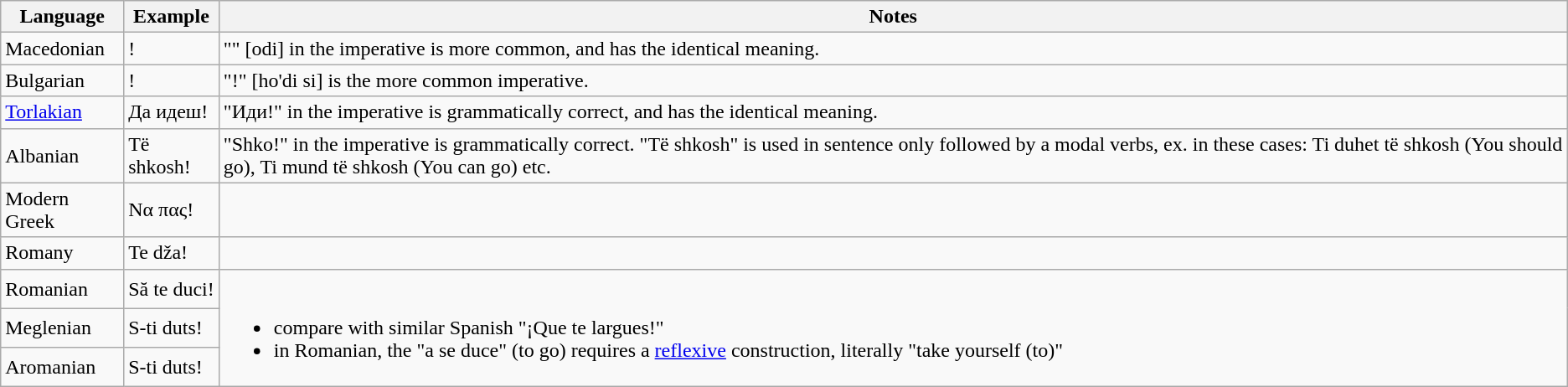<table class="wikitable">
<tr>
<th>Language</th>
<th>Example</th>
<th>Notes</th>
</tr>
<tr>
<td>Macedonian</td>
<td>!</td>
<td>"" [odi] in the imperative is more common, and has the identical meaning.</td>
</tr>
<tr>
<td>Bulgarian</td>
<td>!</td>
<td>"!" [ho'di si] is the more common imperative.</td>
</tr>
<tr>
<td><a href='#'>Torlakian</a></td>
<td>Да идеш!</td>
<td>"Иди!" in the imperative is grammatically correct, and has the identical meaning.</td>
</tr>
<tr>
<td>Albanian</td>
<td>Të shkosh!</td>
<td>"Shko!" in the imperative is grammatically correct. "Të shkosh" is used in sentence only followed by a modal verbs, ex. in these cases: Ti duhet të shkosh (You should go), Ti mund të shkosh (You can go) etc.</td>
</tr>
<tr>
<td>Modern Greek</td>
<td>Να πας!</td>
<td></td>
</tr>
<tr>
<td>Romany</td>
<td>Te dža!</td>
<td></td>
</tr>
<tr>
<td>Romanian</td>
<td>Să te duci!</td>
<td rowspan=3><br><ul><li>compare with similar Spanish "¡Que te largues!"</li><li>in Romanian, the "a se duce" (to go) requires a <a href='#'>reflexive</a> construction, literally "take yourself (to)"</li></ul></td>
</tr>
<tr>
<td>Meglenian</td>
<td>S-ti duts!</td>
</tr>
<tr>
<td>Aromanian</td>
<td>S-ti duts!</td>
</tr>
</table>
